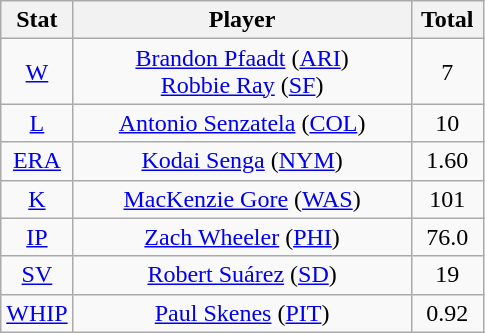<table class="wikitable" style="text-align:center;">
<tr>
<th style="width:15%;">Stat</th>
<th>Player</th>
<th style="width:15%;">Total</th>
</tr>
<tr>
<td><a href='#'>W</a></td>
<td><a href='#'>Brandon Pfaadt</a> (<a href='#'>ARI</a>)<br><a href='#'>Robbie Ray</a> (<a href='#'>SF</a>)</td>
<td>7</td>
</tr>
<tr>
<td><a href='#'>L</a></td>
<td><a href='#'>Antonio Senzatela</a> (<a href='#'>COL</a>)</td>
<td>10</td>
</tr>
<tr>
<td><a href='#'>ERA</a></td>
<td><a href='#'>Kodai Senga</a> (<a href='#'>NYM</a>)</td>
<td>1.60</td>
</tr>
<tr>
<td><a href='#'>K</a></td>
<td><a href='#'>MacKenzie Gore</a> (<a href='#'>WAS</a>)</td>
<td>101</td>
</tr>
<tr>
<td><a href='#'>IP</a></td>
<td><a href='#'>Zach Wheeler</a> (<a href='#'>PHI</a>)</td>
<td>76.0</td>
</tr>
<tr>
<td><a href='#'>SV</a></td>
<td><a href='#'>Robert Suárez</a> (<a href='#'>SD</a>)</td>
<td>19</td>
</tr>
<tr>
<td><a href='#'>WHIP</a></td>
<td><a href='#'>Paul Skenes</a> (<a href='#'>PIT</a>)</td>
<td>0.92</td>
</tr>
</table>
